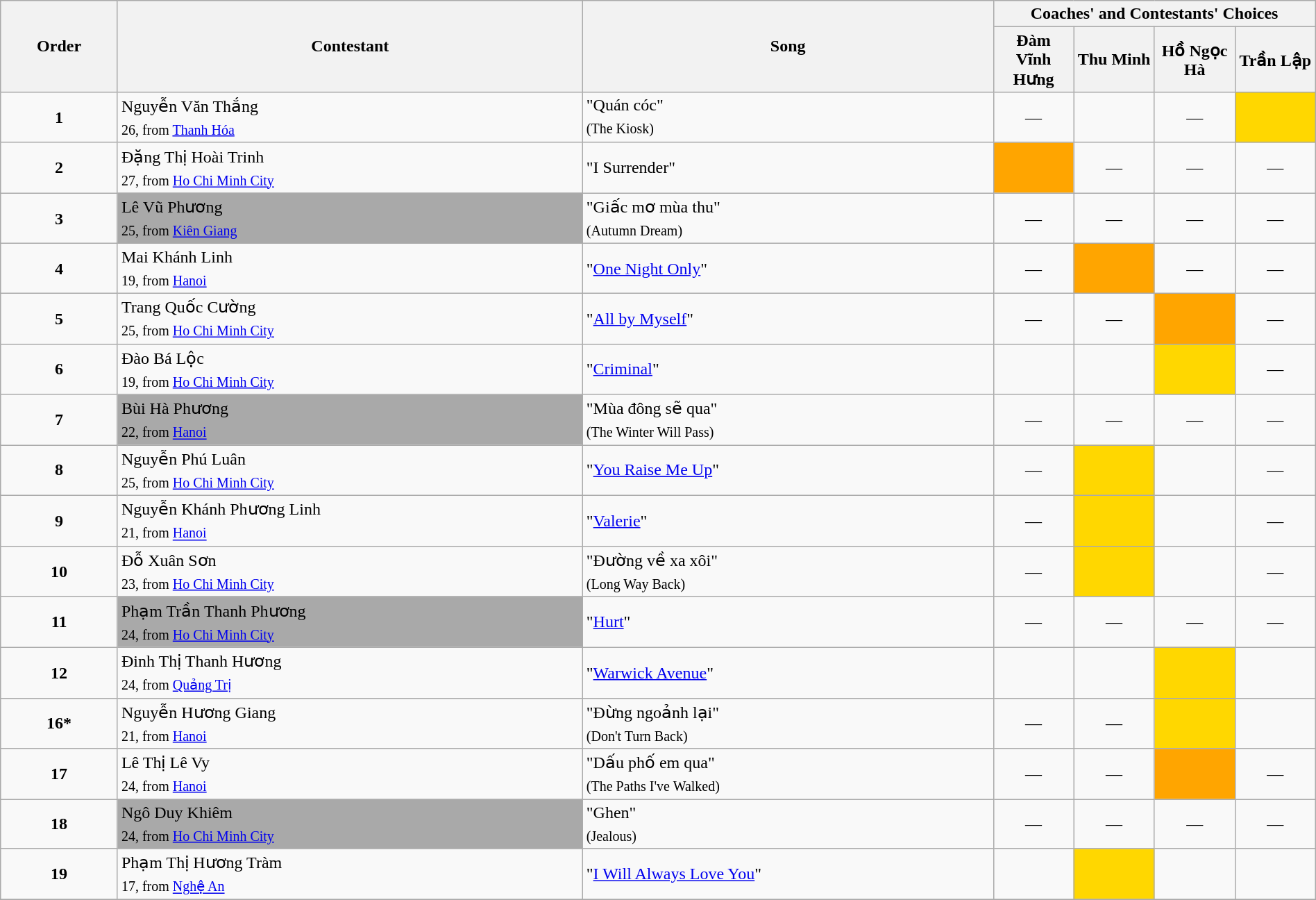<table class="wikitable" style="width:100%;">
<tr>
<th rowspan=2>Order</th>
<th rowspan=2>Contestant</th>
<th rowspan=2>Song</th>
<th colspan=4>Coaches' and Contestants' Choices</th>
</tr>
<tr>
<th width="70">Đàm Vĩnh Hưng</th>
<th width="70">Thu Minh</th>
<th width="70">Hồ Ngọc Hà</th>
<th width="70">Trần Lập</th>
</tr>
<tr>
<td align="center"><strong>1</strong></td>
<td>Nguyễn Văn Thắng<br><sub>26, from <a href='#'>Thanh Hóa</a></sub></td>
<td>"Quán cóc"<br><sub>(The Kiosk)</sub></td>
<td align="center">—</td>
<td style="text-align:center;"></td>
<td align="center">—</td>
<td style="background:gold;text-align:center;"></td>
</tr>
<tr>
<td align="center"><strong>2</strong></td>
<td>Đặng Thị Hoài Trinh<br><sub>27, from <a href='#'>Ho Chi Minh City</a></sub></td>
<td>"I Surrender"</td>
<td style="background:orange;text-align:center;"></td>
<td align="center">—</td>
<td align="center">—</td>
<td align="center">—</td>
</tr>
<tr>
<td align="center"><strong>3</strong></td>
<td style="background:darkgrey;text-align:left;">Lê Vũ Phương<br><sub>25, from <a href='#'>Kiên Giang</a></sub></td>
<td>"Giấc mơ mùa thu"<br><sub>(Autumn Dream)</sub></td>
<td align="center">—</td>
<td align="center">—</td>
<td align="center">—</td>
<td align="center">—</td>
</tr>
<tr>
<td align="center"><strong>4</strong></td>
<td>Mai Khánh Linh<br><sub>19, from <a href='#'>Hanoi</a></sub></td>
<td>"<a href='#'>One Night Only</a>"</td>
<td align="center">—</td>
<td style="background:orange;text-align:center;"></td>
<td align="center">—</td>
<td align="center">—</td>
</tr>
<tr>
<td align="center"><strong>5</strong></td>
<td>Trang Quốc Cường<br><sub>25, from <a href='#'>Ho Chi Minh City</a></sub></td>
<td>"<a href='#'>All by Myself</a>"</td>
<td align="center">—</td>
<td align="center">—</td>
<td style="background:orange;text-align:center;"></td>
<td align="center">—</td>
</tr>
<tr>
<td align="center"><strong>6</strong></td>
<td>Đào Bá Lộc<br><sub>19, from <a href='#'>Ho Chi Minh City</a></sub></td>
<td>"<a href='#'>Criminal</a>"</td>
<td style="text-align:center;"></td>
<td style="text-align:center;"></td>
<td style="background:gold;text-align:center;"></td>
<td align="center">—</td>
</tr>
<tr>
<td align="center"><strong>7</strong></td>
<td style="background:darkgrey;text-align:left;">Bùi Hà Phương<br><sub>22, from <a href='#'>Hanoi</a></sub></td>
<td>"Mùa đông sẽ qua"<br><sub>(The Winter Will Pass)</sub></td>
<td align="center">—</td>
<td align="center">—</td>
<td align="center">—</td>
<td align="center">—</td>
</tr>
<tr>
<td align="center"><strong>8</strong></td>
<td>Nguyễn Phú Luân<br><sub>25, from <a href='#'>Ho Chi Minh City</a></sub></td>
<td>"<a href='#'>You Raise Me Up</a>"</td>
<td align="center">—</td>
<td style="background:gold;text-align:center;"></td>
<td style="text-align:center;"></td>
<td align="center">—</td>
</tr>
<tr>
<td align="center"><strong>9</strong></td>
<td>Nguyễn Khánh Phương Linh<br><sub>21, from <a href='#'>Hanoi</a></sub></td>
<td>"<a href='#'>Valerie</a>"</td>
<td align="center">—</td>
<td style="background:gold;text-align:center;"></td>
<td style="text-align:center;"></td>
<td align="center">—</td>
</tr>
<tr>
<td align="center"><strong>10</strong></td>
<td>Đỗ Xuân Sơn<br><sub>23, from <a href='#'>Ho Chi Minh City</a></sub></td>
<td>"Đường về xa xôi"<br><sub>(Long Way Back)</sub></td>
<td align="center">—</td>
<td style="background:gold;text-align:center;"></td>
<td style="text-align:center;"></td>
<td align="center">—</td>
</tr>
<tr>
<td align="center"><strong>11</strong></td>
<td style="background:darkgrey;text-align:left;">Phạm Trần Thanh Phương<br><sub>24, from <a href='#'>Ho Chi Minh City</a></sub></td>
<td>"<a href='#'>Hurt</a>"</td>
<td align="center">—</td>
<td align="center">—</td>
<td align="center">—</td>
<td align="center">—</td>
</tr>
<tr>
<td align="center"><strong>12</strong></td>
<td>Đinh Thị Thanh Hương<br><sub>24, from <a href='#'>Quảng Trị</a></sub></td>
<td>"<a href='#'>Warwick Avenue</a>"</td>
<td style="text-align:center;"></td>
<td style="text-align:center;"></td>
<td style="background:gold;text-align:center;"></td>
<td style="text-align:center;"></td>
</tr>
<tr>
<td align="center"><strong>16*</strong></td>
<td>Nguyễn Hương Giang<br><sub>21, from <a href='#'>Hanoi</a></sub></td>
<td>"Đừng ngoảnh lại"<br><sub>(Don't Turn Back)</sub></td>
<td align="center">—</td>
<td align="center">—</td>
<td style="background:gold;text-align:center;"></td>
<td style="text-align:center;"></td>
</tr>
<tr>
<td align="center"><strong>17</strong></td>
<td>Lê Thị Lê Vy<br><sub>24, from <a href='#'>Hanoi</a></sub></td>
<td>"Dấu phố em qua"<br><sub>(The Paths I've Walked)</sub></td>
<td align="center">—</td>
<td align="center">—</td>
<td style="background:orange;text-align:center;"></td>
<td align="center">—</td>
</tr>
<tr>
<td align="center"><strong>18</strong></td>
<td style="background:darkgrey;text-align:left;">Ngô Duy Khiêm<br><sub>24, from <a href='#'>Ho Chi Minh City</a></sub></td>
<td>"Ghen"<br><sub>(Jealous)</sub></td>
<td align="center">—</td>
<td align="center">—</td>
<td align="center">—</td>
<td align="center">—</td>
</tr>
<tr>
<td align="center"><strong>19</strong></td>
<td>Phạm Thị Hương Tràm<br><sub>17, from <a href='#'>Nghệ An</a></sub></td>
<td>"<a href='#'>I Will Always Love You</a>"</td>
<td style="text-align:center;"></td>
<td style="background:gold;text-align:center;"></td>
<td style="text-align:center;"></td>
<td style="text-align:center;"></td>
</tr>
<tr>
</tr>
</table>
